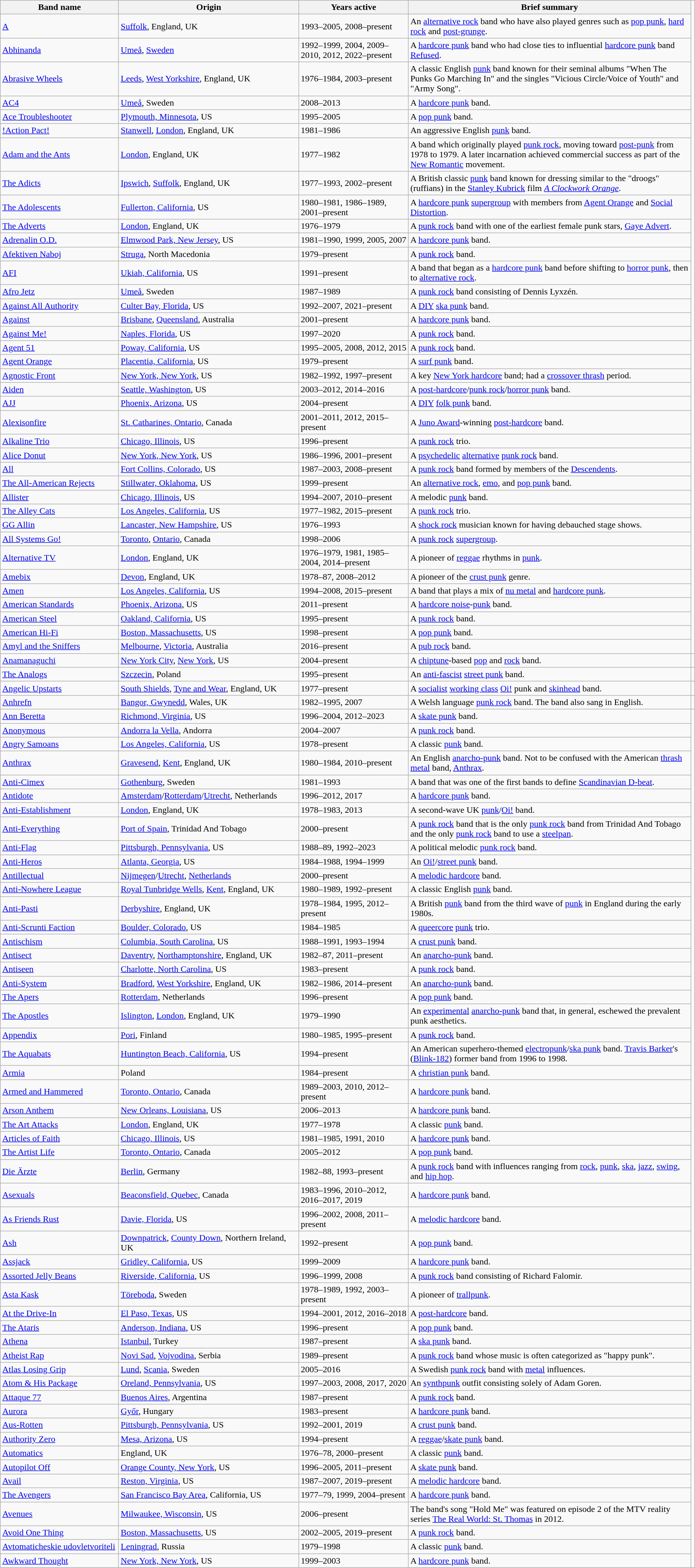<table class="wikitable" style=" width:100%;">
<tr>
<th style="width:13em">Band name</th>
<th style="width:20em">Origin</th>
<th style="width:12em">Years active</th>
<th>Brief summary</th>
</tr>
<tr>
<td><a href='#'>A</a></td>
<td><a href='#'>Suffolk</a>, England, UK</td>
<td>1993–2005, 2008–present</td>
<td>An <a href='#'>alternative rock</a> band who have also played genres such as <a href='#'>pop punk</a>, <a href='#'>hard rock</a> and <a href='#'>post-grunge</a>.</td>
</tr>
<tr>
<td><a href='#'>Abhinanda</a></td>
<td><a href='#'>Umeå</a>, <a href='#'>Sweden</a></td>
<td>1992–1999, 2004, 2009–2010, 2012, 2022–present</td>
<td>A <a href='#'>hardcore punk</a> band who had close ties to influential <a href='#'>hardcore punk</a> band <a href='#'>Refused</a>.</td>
</tr>
<tr>
<td><a href='#'>Abrasive Wheels</a></td>
<td><a href='#'>Leeds</a>, <a href='#'>West Yorkshire</a>, England, UK</td>
<td>1976–1984, 2003–present</td>
<td>A classic English <a href='#'>punk</a> band known for their seminal albums "When The Punks Go Marching In" and the singles "Vicious Circle/Voice of Youth" and "Army Song".</td>
</tr>
<tr>
<td><a href='#'>AC4</a></td>
<td><a href='#'>Umeå</a>, Sweden</td>
<td>2008–2013</td>
<td>A <a href='#'>hardcore punk</a> band.</td>
</tr>
<tr>
<td><a href='#'>Ace Troubleshooter</a></td>
<td><a href='#'>Plymouth, Minnesota</a>, US</td>
<td>1995–2005</td>
<td>A <a href='#'>pop punk</a> band.</td>
</tr>
<tr>
<td><a href='#'>!Action Pact!</a></td>
<td><a href='#'>Stanwell</a>, <a href='#'>London</a>, England, UK</td>
<td>1981–1986</td>
<td>An aggressive English <a href='#'>punk</a> band.</td>
</tr>
<tr>
<td><a href='#'>Adam and the Ants</a></td>
<td><a href='#'>London</a>, England, UK</td>
<td>1977–1982</td>
<td>A band which originally played <a href='#'>punk rock</a>, moving toward <a href='#'>post-punk</a> from 1978 to 1979. A later incarnation achieved commercial success as part of the <a href='#'>New Romantic</a> movement.</td>
</tr>
<tr>
<td><a href='#'>The Adicts</a></td>
<td><a href='#'>Ipswich</a>, <a href='#'>Suffolk</a>, England, UK</td>
<td>1977–1993, 2002–present</td>
<td>A British classic <a href='#'>punk</a> band known for dressing similar to the "droogs" (ruffians) in the <a href='#'>Stanley Kubrick</a> film <em><a href='#'>A Clockwork Orange</a></em>.</td>
</tr>
<tr>
<td><a href='#'>The Adolescents</a></td>
<td><a href='#'>Fullerton, California</a>, US</td>
<td>1980–1981, 1986–1989, 2001–present</td>
<td>A <a href='#'>hardcore punk</a> <a href='#'>supergroup</a> with members from <a href='#'>Agent Orange</a> and <a href='#'>Social Distortion</a>.</td>
</tr>
<tr>
<td><a href='#'>The Adverts</a></td>
<td><a href='#'>London</a>, England, UK</td>
<td>1976–1979</td>
<td>A <a href='#'>punk rock</a> band with one of the earliest female punk stars, <a href='#'>Gaye Advert</a>.</td>
</tr>
<tr>
<td><a href='#'>Adrenalin O.D.</a></td>
<td><a href='#'>Elmwood Park, New Jersey</a>, US</td>
<td>1981–1990, 1999, 2005, 2007</td>
<td>A <a href='#'>hardcore punk</a> band.</td>
</tr>
<tr>
<td><a href='#'>Afektiven Naboj</a></td>
<td><a href='#'>Struga</a>, North Macedonia</td>
<td>1979–present</td>
<td>A <a href='#'>punk rock</a> band.</td>
</tr>
<tr>
<td><a href='#'>AFI</a></td>
<td><a href='#'>Ukiah, California</a>, US</td>
<td>1991–present</td>
<td>A band that began as a <a href='#'>hardcore punk</a> band before shifting to <a href='#'>horror punk</a>, then to <a href='#'>alternative rock</a>.</td>
</tr>
<tr>
<td><a href='#'>Afro Jetz</a></td>
<td><a href='#'>Umeå</a>, Sweden</td>
<td>1987–1989</td>
<td>A <a href='#'>punk rock</a> band consisting of Dennis Lyxzén.</td>
</tr>
<tr>
<td><a href='#'>Against All Authority</a></td>
<td><a href='#'>Culter Bay, Florida</a>, US</td>
<td>1992–2007, 2021–present</td>
<td>A <a href='#'>DIY</a> <a href='#'>ska punk</a> band.</td>
</tr>
<tr>
<td><a href='#'>Against</a></td>
<td><a href='#'>Brisbane</a>, <a href='#'>Queensland</a>, Australia</td>
<td>2001–present</td>
<td>A <a href='#'>hardcore punk</a> band.</td>
</tr>
<tr>
<td><a href='#'>Against Me!</a></td>
<td><a href='#'>Naples, Florida</a>, US</td>
<td>1997–2020</td>
<td>A <a href='#'>punk rock</a> band.</td>
</tr>
<tr>
<td><a href='#'>Agent 51</a></td>
<td><a href='#'>Poway, California</a>, US</td>
<td>1995–2005, 2008, 2012, 2015</td>
<td>A <a href='#'>punk rock</a> band.</td>
</tr>
<tr>
<td><a href='#'>Agent Orange</a></td>
<td><a href='#'>Placentia, California</a>, US</td>
<td>1979–present</td>
<td>A <a href='#'>surf punk</a> band.</td>
</tr>
<tr>
<td><a href='#'>Agnostic Front</a></td>
<td><a href='#'>New York, New York</a>, US</td>
<td>1982–1992, 1997–present</td>
<td>A key <a href='#'>New York hardcore</a> band; had a <a href='#'>crossover thrash</a> period.</td>
</tr>
<tr>
<td><a href='#'>Aiden</a></td>
<td><a href='#'>Seattle, Washington</a>, US</td>
<td>2003–2012, 2014–2016</td>
<td>A <a href='#'>post-hardcore</a>/<a href='#'>punk rock</a>/<a href='#'>horror punk</a> band.</td>
</tr>
<tr>
<td><a href='#'>AJJ</a></td>
<td><a href='#'>Phoenix, Arizona</a>, US</td>
<td>2004–present</td>
<td>A <a href='#'>DIY</a> <a href='#'>folk punk</a> band.</td>
</tr>
<tr>
<td><a href='#'>Alexisonfire</a></td>
<td><a href='#'>St. Catharines, Ontario</a>, Canada</td>
<td>2001–2011, 2012, 2015–present</td>
<td>A <a href='#'>Juno Award</a>-winning <a href='#'>post-hardcore</a> band.</td>
</tr>
<tr>
<td><a href='#'>Alkaline Trio</a></td>
<td><a href='#'>Chicago, Illinois</a>, US</td>
<td>1996–present</td>
<td>A <a href='#'>punk rock</a> trio.</td>
</tr>
<tr>
<td><a href='#'>Alice Donut</a></td>
<td><a href='#'>New York, New York</a>, US</td>
<td>1986–1996, 2001–present</td>
<td>A <a href='#'>psychedelic</a> <a href='#'>alternative</a> <a href='#'>punk rock</a> band.</td>
</tr>
<tr>
<td><a href='#'>All</a></td>
<td><a href='#'>Fort Collins, Colorado</a>, US</td>
<td>1987–2003, 2008–present</td>
<td>A <a href='#'>punk rock</a> band formed by members of the <a href='#'>Descendents</a>.</td>
</tr>
<tr>
<td><a href='#'>The All-American Rejects</a></td>
<td><a href='#'>Stillwater, Oklahoma</a>, US</td>
<td>1999–present</td>
<td>An <a href='#'>alternative rock</a>, <a href='#'>emo</a>, and <a href='#'>pop punk</a> band.</td>
</tr>
<tr>
<td><a href='#'>Allister</a></td>
<td><a href='#'>Chicago, Illinois</a>, US</td>
<td>1994–2007, 2010–present</td>
<td>A melodic <a href='#'>punk</a> band.</td>
</tr>
<tr>
<td><a href='#'>The Alley Cats</a></td>
<td><a href='#'>Los Angeles, California</a>, US</td>
<td>1977–1982, 2015–present</td>
<td>A <a href='#'>punk rock</a> trio.</td>
</tr>
<tr>
<td><a href='#'>GG Allin</a></td>
<td><a href='#'>Lancaster, New Hampshire</a>, US</td>
<td>1976–1993</td>
<td>A <a href='#'>shock rock</a> musician known for having debauched stage shows.</td>
</tr>
<tr>
<td><a href='#'>All Systems Go!</a></td>
<td><a href='#'>Toronto</a>, <a href='#'>Ontario</a>, Canada</td>
<td>1998–2006</td>
<td>A <a href='#'>punk rock</a> <a href='#'>supergroup</a>.</td>
</tr>
<tr>
<td><a href='#'>Alternative TV</a></td>
<td><a href='#'>London</a>, England, UK</td>
<td>1976–1979, 1981, 1985–2004, 2014–present</td>
<td>A pioneer of <a href='#'>reggae</a> rhythms in <a href='#'>punk</a>.</td>
</tr>
<tr>
<td><a href='#'>Amebix</a></td>
<td><a href='#'>Devon</a>, England, UK</td>
<td>1978–87, 2008–2012</td>
<td>A pioneer of the <a href='#'>crust punk</a> genre.</td>
</tr>
<tr>
<td><a href='#'>Amen</a></td>
<td><a href='#'>Los Angeles, California</a>, US</td>
<td>1994–2008, 2015–present</td>
<td>A band that plays a mix of <a href='#'>nu metal</a> and <a href='#'>hardcore punk</a>.</td>
</tr>
<tr>
<td><a href='#'>American Standards</a></td>
<td><a href='#'>Phoenix, Arizona</a>, US</td>
<td>2011–present</td>
<td>A <a href='#'>hardcore noise</a>-<a href='#'>punk</a> band.</td>
</tr>
<tr>
<td><a href='#'>American Steel</a></td>
<td><a href='#'>Oakland, California</a>, US</td>
<td>1995–present</td>
<td>A <a href='#'>punk rock</a> band.</td>
</tr>
<tr>
<td><a href='#'>American Hi-Fi</a></td>
<td><a href='#'>Boston, Massachusetts</a>, US</td>
<td>1998–present</td>
<td>A <a href='#'>pop punk</a> band.</td>
</tr>
<tr>
<td><a href='#'>Amyl and the Sniffers</a></td>
<td><a href='#'>Melbourne</a>, <a href='#'>Victoria</a>, Australia</td>
<td>2016–present</td>
<td>A <a href='#'>pub rock</a> band.</td>
</tr>
<tr>
<td><a href='#'>Anamanaguchi</a></td>
<td><a href='#'>New York City</a>, <a href='#'>New York</a>, US</td>
<td>2004–present</td>
<td>A <a href='#'>chiptune</a>-based <a href='#'>pop</a> and <a href='#'>rock</a> band.</td>
<td></td>
</tr>
<tr>
<td><a href='#'>The Analogs</a></td>
<td><a href='#'>Szczecin</a>, Poland</td>
<td>1995–present</td>
<td>An <a href='#'>anti-fascist</a> <a href='#'>street punk</a> band.</td>
</tr>
<tr>
<td><a href='#'>Angelic Upstarts</a></td>
<td><a href='#'>South Shields</a>, <a href='#'>Tyne and Wear</a>, England, UK</td>
<td>1977–present</td>
<td>A <a href='#'>socialist</a> <a href='#'>working class</a> <a href='#'>Oi!</a> punk and <a href='#'>skinhead</a> band.</td>
<td></td>
</tr>
<tr>
<td><a href='#'>Anhrefn</a></td>
<td><a href='#'>Bangor, Gwynedd</a>, Wales, UK</td>
<td>1982–1995, 2007</td>
<td>A Welsh language <a href='#'>punk rock</a> band. The band also sang in English.</td>
<td></td>
</tr>
<tr>
<td><a href='#'>Ann Beretta</a></td>
<td><a href='#'>Richmond, Virginia</a>, US</td>
<td>1996–2004, 2012–2023</td>
<td>A <a href='#'>skate punk</a> band.</td>
</tr>
<tr>
<td><a href='#'>Anonymous</a></td>
<td><a href='#'>Andorra la Vella</a>, Andorra</td>
<td>2004–2007</td>
<td>A <a href='#'>punk rock</a> band.</td>
</tr>
<tr>
<td><a href='#'>Angry Samoans</a></td>
<td><a href='#'>Los Angeles, California</a>, US</td>
<td>1978–present</td>
<td>A classic <a href='#'>punk</a> band.</td>
</tr>
<tr>
<td><a href='#'>Anthrax</a></td>
<td><a href='#'>Gravesend</a>, <a href='#'>Kent</a>, England, UK</td>
<td>1980–1984, 2010–present</td>
<td>An English <a href='#'>anarcho-punk</a> band. Not to be confused with the American <a href='#'>thrash metal</a> band, <a href='#'>Anthrax</a>.</td>
</tr>
<tr>
<td><a href='#'>Anti-Cimex</a></td>
<td><a href='#'>Gothenburg</a>, Sweden</td>
<td>1981–1993</td>
<td>A band that was one of the first bands to define <a href='#'>Scandinavian D-beat</a>.</td>
</tr>
<tr>
<td><a href='#'>Antidote</a></td>
<td><a href='#'>Amsterdam</a>/<a href='#'>Rotterdam</a>/<a href='#'>Utrecht</a>, Netherlands</td>
<td>1996–2012, 2017</td>
<td>A <a href='#'>hardcore punk</a> band.</td>
</tr>
<tr>
<td><a href='#'>Anti-Establishment</a></td>
<td><a href='#'>London</a>, England, UK</td>
<td>1978–1983, 2013</td>
<td>A second-wave UK <a href='#'>punk</a>/<a href='#'>Oi!</a> band.</td>
</tr>
<tr>
<td><a href='#'>Anti-Everything</a></td>
<td><a href='#'>Port of Spain</a>, Trinidad And Tobago</td>
<td>2000–present</td>
<td>A <a href='#'>punk rock</a> band that is the only <a href='#'>punk rock</a> band from Trinidad And Tobago and the only <a href='#'>punk rock</a> band to use a <a href='#'>steelpan</a>.</td>
</tr>
<tr>
<td><a href='#'>Anti-Flag</a></td>
<td><a href='#'>Pittsburgh, Pennsylvania</a>, US</td>
<td>1988–89, 1992–2023</td>
<td>A political melodic <a href='#'>punk rock</a> band.</td>
</tr>
<tr>
<td><a href='#'>Anti-Heros</a></td>
<td><a href='#'>Atlanta, Georgia</a>, US</td>
<td>1984–1988, 1994–1999</td>
<td>An <a href='#'>Oi!</a>/<a href='#'>street punk</a> band.</td>
</tr>
<tr>
<td><a href='#'>Antillectual</a></td>
<td><a href='#'>Nijmegen</a>/<a href='#'>Utrecht</a>, <a href='#'>Netherlands</a></td>
<td>2000–present</td>
<td>A <a href='#'>melodic hardcore</a> band.</td>
</tr>
<tr>
<td><a href='#'>Anti-Nowhere League</a></td>
<td><a href='#'>Royal Tunbridge Wells</a>, <a href='#'>Kent</a>, England, UK</td>
<td>1980–1989, 1992–present</td>
<td>A classic English <a href='#'>punk</a> band.</td>
</tr>
<tr>
<td><a href='#'>Anti-Pasti</a></td>
<td><a href='#'>Derbyshire</a>, England, UK</td>
<td>1978–1984, 1995, 2012–present</td>
<td>A British <a href='#'>punk</a> band from the third wave of <a href='#'>punk</a> in England during the early 1980s.</td>
</tr>
<tr>
<td><a href='#'>Anti-Scrunti Faction</a></td>
<td><a href='#'>Boulder, Colorado</a>, US</td>
<td>1984–1985</td>
<td>A <a href='#'>queercore</a> <a href='#'>punk</a> trio.</td>
</tr>
<tr>
<td><a href='#'>Antischism</a></td>
<td><a href='#'>Columbia, South Carolina</a>, US</td>
<td>1988–1991, 1993–1994</td>
<td>A <a href='#'>crust punk</a> band.</td>
</tr>
<tr>
<td><a href='#'>Antisect</a></td>
<td><a href='#'>Daventry</a>, <a href='#'>Northamptonshire</a>, England, UK</td>
<td>1982–87, 2011–present</td>
<td>An <a href='#'>anarcho-punk</a> band.</td>
</tr>
<tr>
<td><a href='#'>Antiseen</a></td>
<td><a href='#'>Charlotte, North Carolina</a>, US</td>
<td>1983–present</td>
<td>A <a href='#'>punk rock</a> band.</td>
</tr>
<tr>
<td><a href='#'>Anti-System</a></td>
<td><a href='#'>Bradford</a>, <a href='#'>West Yorkshire</a>, England, UK</td>
<td>1982–1986, 2014–present</td>
<td>An <a href='#'>anarcho-punk</a> band.</td>
</tr>
<tr>
<td><a href='#'>The Apers</a></td>
<td><a href='#'>Rotterdam</a>, Netherlands</td>
<td>1996–present</td>
<td>A <a href='#'>pop punk</a> band.</td>
</tr>
<tr>
<td><a href='#'>The Apostles</a></td>
<td><a href='#'>Islington</a>, <a href='#'>London</a>, England, UK</td>
<td>1979–1990</td>
<td>An <a href='#'>experimental</a> <a href='#'>anarcho-punk</a> band that, in general, eschewed the prevalent punk aesthetics.</td>
</tr>
<tr>
<td><a href='#'>Appendix</a></td>
<td><a href='#'>Pori</a>, Finland</td>
<td>1980–1985, 1995–present</td>
<td>A <a href='#'>punk rock</a> band.</td>
</tr>
<tr>
<td><a href='#'>The Aquabats</a></td>
<td><a href='#'>Huntington Beach, California</a>, US</td>
<td>1994–present</td>
<td>An American superhero-themed <a href='#'>electropunk</a>/<a href='#'>ska punk</a> band. <a href='#'>Travis Barker</a>'s (<a href='#'>Blink-182</a>) former band from 1996 to 1998.</td>
</tr>
<tr>
<td><a href='#'>Armia</a></td>
<td>Poland</td>
<td>1984–present</td>
<td>A <a href='#'>christian punk</a> band.</td>
</tr>
<tr>
<td><a href='#'>Armed and Hammered</a></td>
<td><a href='#'>Toronto, Ontario</a>, Canada</td>
<td>1989–2003, 2010, 2012–present</td>
<td>A <a href='#'>hardcore punk</a> band.</td>
</tr>
<tr>
<td><a href='#'>Arson Anthem</a></td>
<td><a href='#'>New Orleans, Louisiana</a>, US</td>
<td>2006–2013</td>
<td>A <a href='#'>hardcore punk</a> band.</td>
</tr>
<tr>
<td><a href='#'>The Art Attacks</a></td>
<td><a href='#'>London</a>, England, UK</td>
<td>1977–1978</td>
<td>A classic <a href='#'>punk</a> band.</td>
</tr>
<tr>
<td><a href='#'>Articles of Faith</a></td>
<td><a href='#'>Chicago, Illinois</a>, US</td>
<td>1981–1985, 1991, 2010</td>
<td>A <a href='#'>hardcore punk</a> band.</td>
</tr>
<tr>
<td><a href='#'>The Artist Life</a></td>
<td><a href='#'>Toronto, Ontario</a>, Canada</td>
<td>2005–2012</td>
<td>A <a href='#'>pop punk</a> band.</td>
</tr>
<tr>
<td><a href='#'>Die Ärzte</a></td>
<td><a href='#'>Berlin</a>, Germany</td>
<td>1982–88, 1993–present</td>
<td>A <a href='#'>punk rock</a> band with influences ranging from <a href='#'>rock</a>, <a href='#'>punk</a>, <a href='#'>ska</a>, <a href='#'>jazz</a>, <a href='#'>swing</a>, and <a href='#'>hip hop</a>.</td>
</tr>
<tr>
<td><a href='#'>Asexuals</a></td>
<td><a href='#'>Beaconsfield, Quebec</a>, Canada</td>
<td>1983–1996, 2010–2012, 2016–2017, 2019</td>
<td>A <a href='#'>hardcore punk</a> band.</td>
</tr>
<tr>
<td><a href='#'>As Friends Rust</a></td>
<td><a href='#'>Davie, Florida</a>, US</td>
<td>1996–2002, 2008, 2011–present</td>
<td>A <a href='#'>melodic hardcore</a> band.</td>
</tr>
<tr>
<td><a href='#'>Ash</a></td>
<td><a href='#'>Downpatrick</a>, <a href='#'>County Down</a>, Northern Ireland, UK</td>
<td>1992–present</td>
<td>A <a href='#'>pop punk</a> band.</td>
</tr>
<tr>
<td><a href='#'>Assjack</a></td>
<td><a href='#'>Gridley, California</a>, US</td>
<td>1999–2009</td>
<td>A <a href='#'>hardcore punk</a> band.</td>
</tr>
<tr>
<td><a href='#'>Assorted Jelly Beans</a></td>
<td><a href='#'>Riverside, California</a>, US</td>
<td>1996–1999, 2008</td>
<td>A <a href='#'>punk rock</a> band consisting of Richard Falomir.</td>
</tr>
<tr>
<td><a href='#'>Asta Kask</a></td>
<td><a href='#'>Töreboda</a>, Sweden</td>
<td>1978–1989, 1992, 2003–present</td>
<td>A pioneer of <a href='#'>trallpunk</a>.</td>
</tr>
<tr>
<td><a href='#'>At the Drive-In</a></td>
<td><a href='#'>El Paso, Texas</a>, US</td>
<td>1994–2001, 2012, 2016–2018</td>
<td>A <a href='#'>post-hardcore</a> band.</td>
</tr>
<tr>
<td><a href='#'>The Ataris</a></td>
<td><a href='#'>Anderson, Indiana</a>, US</td>
<td>1996–present</td>
<td>A <a href='#'>pop punk</a> band.</td>
</tr>
<tr>
<td><a href='#'>Athena</a></td>
<td><a href='#'>Istanbul</a>, Turkey</td>
<td>1987–present</td>
<td>A <a href='#'>ska punk</a> band.</td>
</tr>
<tr>
<td><a href='#'>Atheist Rap</a></td>
<td><a href='#'>Novi Sad</a>, <a href='#'>Vojvodina</a>, Serbia</td>
<td>1989–present</td>
<td>A <a href='#'>punk rock</a> band whose music is often categorized as "happy punk".</td>
</tr>
<tr>
<td><a href='#'>Atlas Losing Grip</a></td>
<td><a href='#'>Lund</a>, <a href='#'>Scania</a>, Sweden</td>
<td>2005–2016</td>
<td>A Swedish <a href='#'>punk rock</a> band with <a href='#'>metal</a> influences.</td>
</tr>
<tr>
<td><a href='#'>Atom & His Package</a></td>
<td><a href='#'>Oreland, Pennsylvania</a>, US</td>
<td>1997–2003, 2008, 2017, 2020</td>
<td>An <a href='#'>synthpunk</a> outfit consisting solely of Adam Goren.</td>
</tr>
<tr>
<td><a href='#'>Attaque 77</a></td>
<td><a href='#'>Buenos Aires</a>, Argentina</td>
<td>1987–present</td>
<td>A <a href='#'>punk rock</a> band.</td>
</tr>
<tr>
<td><a href='#'>Aurora</a></td>
<td><a href='#'>Győr</a>, Hungary</td>
<td>1983–present</td>
<td>A <a href='#'>hardcore punk</a> band.</td>
</tr>
<tr>
<td><a href='#'>Aus-Rotten</a></td>
<td><a href='#'>Pittsburgh, Pennsylvania</a>, US</td>
<td>1992–2001, 2019</td>
<td>A <a href='#'>crust punk</a> band.</td>
</tr>
<tr>
<td><a href='#'>Authority Zero</a></td>
<td><a href='#'>Mesa, Arizona</a>, US</td>
<td>1994–present</td>
<td>A <a href='#'>reggae</a>/<a href='#'>skate punk</a> band.</td>
</tr>
<tr>
<td><a href='#'>Automatics</a></td>
<td>England, UK</td>
<td>1976–78, 2000–present</td>
<td>A classic <a href='#'>punk</a> band.</td>
</tr>
<tr>
<td><a href='#'>Autopilot Off</a></td>
<td><a href='#'>Orange County, New York</a>, US</td>
<td>1996–2005, 2011–present</td>
<td>A <a href='#'>skate punk</a> band.</td>
</tr>
<tr>
<td><a href='#'>Avail</a></td>
<td><a href='#'>Reston, Virginia</a>, US</td>
<td>1987–2007, 2019–present</td>
<td>A <a href='#'>melodic hardcore</a> band.</td>
</tr>
<tr>
<td><a href='#'>The Avengers</a></td>
<td><a href='#'>San Francisco Bay Area</a>, California, US</td>
<td>1977–79, 1999, 2004–present</td>
<td>A <a href='#'>hardcore punk</a> band.</td>
</tr>
<tr>
<td><a href='#'>Avenues</a></td>
<td><a href='#'>Milwaukee, Wisconsin</a>, US</td>
<td>2006–present</td>
<td>The band's song "Hold Me" was featured on episode 2 of the MTV reality series <a href='#'>The Real World: St. Thomas</a> in 2012.</td>
</tr>
<tr>
<td><a href='#'>Avoid One Thing</a></td>
<td><a href='#'>Boston, Massachusetts</a>, US</td>
<td>2002–2005, 2019–present</td>
<td>A <a href='#'>punk rock</a> band.</td>
</tr>
<tr>
<td><a href='#'>Avtomaticheskie udovletvoriteli</a></td>
<td><a href='#'>Leningrad</a>, Russia</td>
<td>1979–1998</td>
<td>A classic <a href='#'>punk</a> band.</td>
</tr>
<tr>
<td><a href='#'>Awkward Thought</a></td>
<td><a href='#'>New York, New York</a>, US</td>
<td>1999–2003</td>
<td>A <a href='#'>hardcore punk</a> band.</td>
</tr>
</table>
